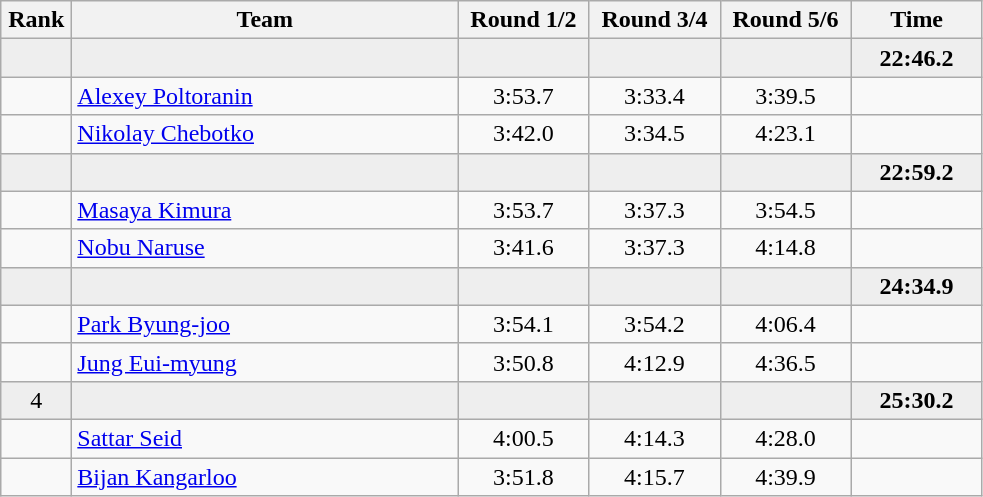<table class=wikitable style="text-align:center">
<tr>
<th width=40>Rank</th>
<th width=250>Team</th>
<th width=80>Round 1/2</th>
<th width=80>Round 3/4</th>
<th width=80>Round 5/6</th>
<th width=80>Time</th>
</tr>
<tr bgcolor="#eeeeee">
<td></td>
<td align=left></td>
<td></td>
<td></td>
<td></td>
<td><strong>22:46.2</strong></td>
</tr>
<tr>
<td></td>
<td align=left><a href='#'>Alexey Poltoranin</a></td>
<td>3:53.7</td>
<td>3:33.4</td>
<td>3:39.5</td>
<td></td>
</tr>
<tr>
<td></td>
<td align=left><a href='#'>Nikolay Chebotko</a></td>
<td>3:42.0</td>
<td>3:34.5</td>
<td>4:23.1</td>
<td></td>
</tr>
<tr bgcolor="#eeeeee">
<td></td>
<td align=left></td>
<td></td>
<td></td>
<td></td>
<td><strong>22:59.2</strong></td>
</tr>
<tr>
<td></td>
<td align=left><a href='#'>Masaya Kimura</a></td>
<td>3:53.7</td>
<td>3:37.3</td>
<td>3:54.5</td>
<td></td>
</tr>
<tr>
<td></td>
<td align=left><a href='#'>Nobu Naruse</a></td>
<td>3:41.6</td>
<td>3:37.3</td>
<td>4:14.8</td>
<td></td>
</tr>
<tr bgcolor="#eeeeee">
<td></td>
<td align=left></td>
<td></td>
<td></td>
<td></td>
<td><strong>24:34.9</strong></td>
</tr>
<tr>
<td></td>
<td align=left><a href='#'>Park Byung-joo</a></td>
<td>3:54.1</td>
<td>3:54.2</td>
<td>4:06.4</td>
<td></td>
</tr>
<tr>
<td></td>
<td align=left><a href='#'>Jung Eui-myung</a></td>
<td>3:50.8</td>
<td>4:12.9</td>
<td>4:36.5</td>
<td></td>
</tr>
<tr bgcolor="#eeeeee">
<td>4</td>
<td align=left></td>
<td></td>
<td></td>
<td></td>
<td><strong>25:30.2</strong></td>
</tr>
<tr>
<td></td>
<td align=left><a href='#'>Sattar Seid</a></td>
<td>4:00.5</td>
<td>4:14.3</td>
<td>4:28.0</td>
<td></td>
</tr>
<tr>
<td></td>
<td align=left><a href='#'>Bijan Kangarloo</a></td>
<td>3:51.8</td>
<td>4:15.7</td>
<td>4:39.9</td>
<td></td>
</tr>
</table>
